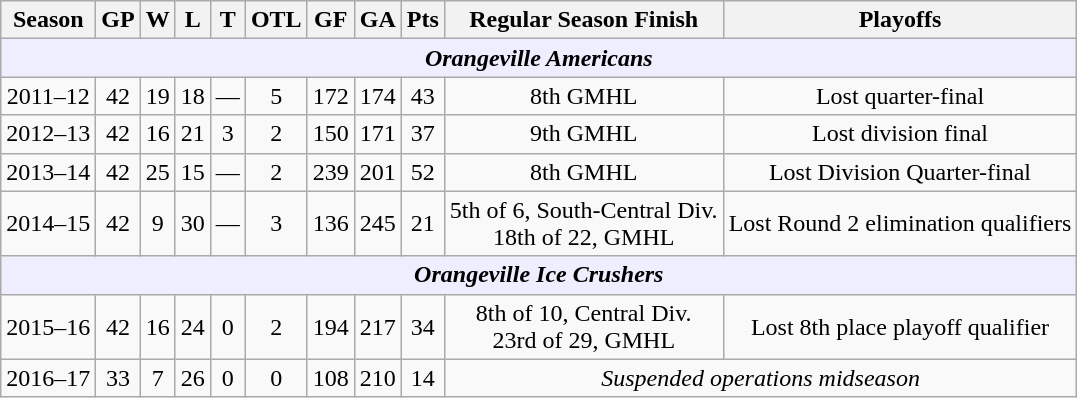<table class="wikitable" style="text-align:center">
<tr>
<th>Season</th>
<th>GP</th>
<th>W</th>
<th>L</th>
<th>T</th>
<th>OTL</th>
<th>GF</th>
<th>GA</th>
<th>Pts</th>
<th>Regular Season Finish</th>
<th>Playoffs</th>
</tr>
<tr bgcolor="#eeeeff">
<td colspan="11"><strong><em>Orangeville Americans</em></strong></td>
</tr>
<tr>
<td>2011–12</td>
<td>42</td>
<td>19</td>
<td>18</td>
<td>—</td>
<td>5</td>
<td>172</td>
<td>174</td>
<td>43</td>
<td>8th GMHL</td>
<td>Lost quarter-final</td>
</tr>
<tr>
<td>2012–13</td>
<td>42</td>
<td>16</td>
<td>21</td>
<td>3</td>
<td>2</td>
<td>150</td>
<td>171</td>
<td>37</td>
<td>9th GMHL</td>
<td>Lost division final</td>
</tr>
<tr>
<td>2013–14</td>
<td>42</td>
<td>25</td>
<td>15</td>
<td>—</td>
<td>2</td>
<td>239</td>
<td>201</td>
<td>52</td>
<td>8th GMHL</td>
<td>Lost Division Quarter-final</td>
</tr>
<tr>
<td>2014–15</td>
<td>42</td>
<td>9</td>
<td>30</td>
<td>—</td>
<td>3</td>
<td>136</td>
<td>245</td>
<td>21</td>
<td>5th of 6, South-Central Div.<br>18th of 22, GMHL</td>
<td>Lost Round 2 elimination qualifiers</td>
</tr>
<tr bgcolor="#eeeeff">
<td colspan="11"><strong><em>Orangeville Ice Crushers</em></strong></td>
</tr>
<tr>
<td>2015–16</td>
<td>42</td>
<td>16</td>
<td>24</td>
<td>0</td>
<td>2</td>
<td>194</td>
<td>217</td>
<td>34</td>
<td>8th of 10, Central Div.<br>23rd of 29, GMHL</td>
<td>Lost 8th place playoff qualifier</td>
</tr>
<tr>
<td>2016–17</td>
<td>33</td>
<td>7</td>
<td>26</td>
<td>0</td>
<td>0</td>
<td>108</td>
<td>210</td>
<td>14</td>
<td colspan=2><em>Suspended operations midseason</em></td>
</tr>
</table>
